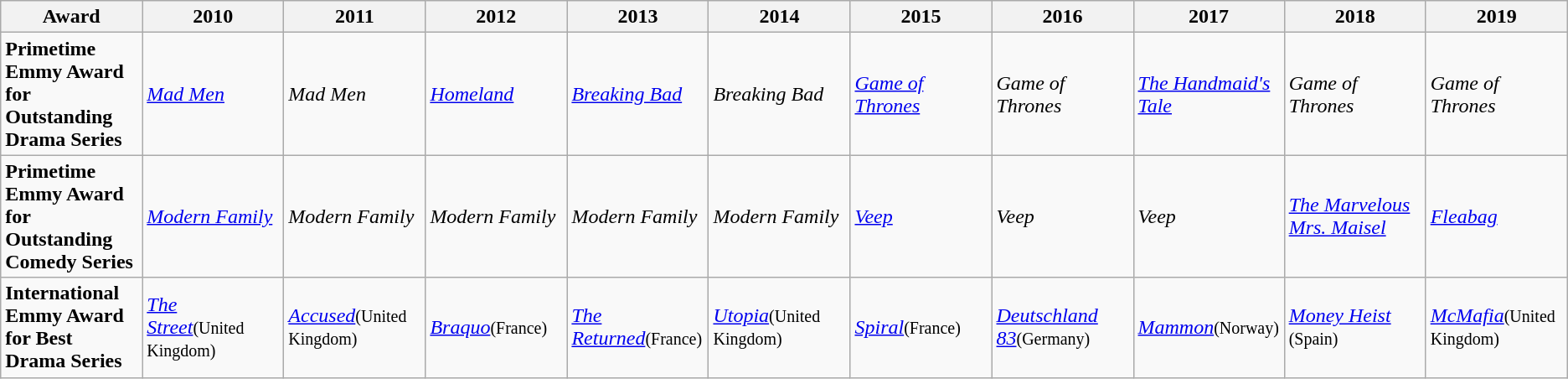<table class="wikitable mw-collapsible mw-collapsed">
<tr>
<th style="width:9%">Award</th>
<th style="width:9%">2010</th>
<th style="width:9%">2011</th>
<th style="width:9%">2012</th>
<th style="width:9%">2013</th>
<th style="width:9%">2014</th>
<th style="width:9%">2015</th>
<th style="width:9%">2016</th>
<th style="width:9%">2017</th>
<th style="width:9%">2018</th>
<th style="width:9%">2019</th>
</tr>
<tr>
<td><strong>Primetime Emmy Award for Outstanding Drama Series</strong></td>
<td><em><a href='#'>Mad Men</a></em></td>
<td><em>Mad Men</em></td>
<td><em><a href='#'>Homeland</a></em></td>
<td><em><a href='#'>Breaking Bad</a></em></td>
<td><em>Breaking Bad</em></td>
<td><em><a href='#'>Game of Thrones</a></em></td>
<td><em>Game of Thrones</em></td>
<td><em><a href='#'>The Handmaid's Tale</a></em></td>
<td><em>Game of Thrones</em></td>
<td><em>Game of Thrones</em></td>
</tr>
<tr>
<td><strong>Primetime Emmy Award for Outstanding Comedy Series</strong></td>
<td><em><a href='#'>Modern Family</a></em></td>
<td><em>Modern Family</em></td>
<td><em>Modern Family</em></td>
<td><em>Modern Family</em></td>
<td><em>Modern Family</em></td>
<td><em><a href='#'>Veep</a></em></td>
<td><em>Veep</em></td>
<td><em>Veep</em></td>
<td><em><a href='#'>The Marvelous Mrs. Maisel</a></em></td>
<td><em><a href='#'>Fleabag</a></em></td>
</tr>
<tr>
<td><strong>International Emmy Award for Best Drama Series</strong></td>
<td><a href='#'><em>The Street</em></a><small>(United Kingdom)</small></td>
<td><em><a href='#'>Accused</a></em><small>(United Kingdom)</small></td>
<td><em><a href='#'>Braquo</a></em><small>(France)</small></td>
<td><em><a href='#'>The Returned</a></em><small>(France)</small></td>
<td><em><a href='#'>Utopia</a></em><small>(United Kingdom)</small></td>
<td><em><a href='#'>Spiral</a></em><small>(France)</small></td>
<td><em><a href='#'>Deutschland 83</a></em><small>(Germany)</small></td>
<td><em><a href='#'>Mammon</a></em><small>(Norway)</small></td>
<td><em><a href='#'>Money Heist</a></em> <small>(Spain)</small></td>
<td><em><a href='#'>McMafia</a></em><small>(United Kingdom)</small></td>
</tr>
</table>
